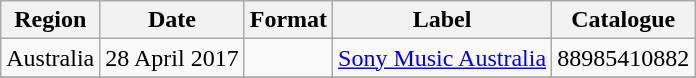<table class="wikitable plainrowheaders">
<tr>
<th scope="col">Region</th>
<th scope="col">Date</th>
<th scope="col">Format</th>
<th scope="col">Label</th>
<th scope="col">Catalogue</th>
</tr>
<tr>
<td>Australia</td>
<td>28 April 2017</td>
<td></td>
<td><a href='#'>Sony Music Australia</a></td>
<td>88985410882</td>
</tr>
<tr>
</tr>
</table>
